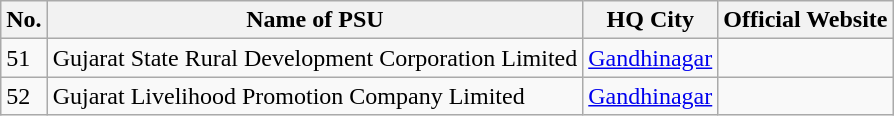<table class="wikitable">
<tr>
<th>No.</th>
<th>Name of PSU</th>
<th>HQ City</th>
<th>Official Website</th>
</tr>
<tr>
<td>51</td>
<td>Gujarat State Rural Development Corporation Limited</td>
<td><a href='#'>Gandhinagar</a></td>
<td></td>
</tr>
<tr>
<td>52</td>
<td>Gujarat Livelihood Promotion Company Limited</td>
<td><a href='#'>Gandhinagar</a></td>
<td></td>
</tr>
</table>
